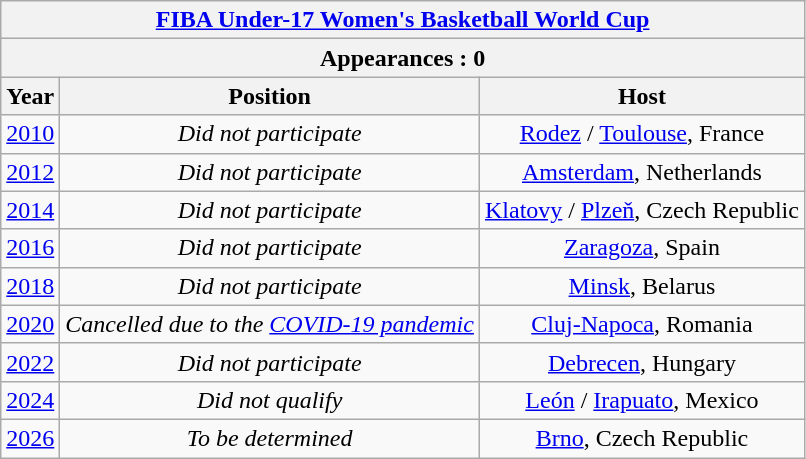<table class="wikitable" style="text-align: center;font-size:100%;">
<tr>
<th colspan=20><a href='#'>FIBA Under-17 Women's Basketball World Cup</a></th>
</tr>
<tr>
<th colspan=20>Appearances : 0</th>
</tr>
<tr>
<th>Year</th>
<th>Position</th>
<th>Host</th>
</tr>
<tr valign="top" bgcolor=>
<td> <a href='#'>2010</a></td>
<td><em>Did not participate</em></td>
<td><a href='#'>Rodez</a> / <a href='#'>Toulouse</a>, France</td>
</tr>
<tr valign="top" bgcolor=>
<td> <a href='#'>2012</a></td>
<td><em>Did not participate</em></td>
<td><a href='#'>Amsterdam</a>, Netherlands</td>
</tr>
<tr valign="top" bgcolor=>
<td> <a href='#'>2014</a></td>
<td><em>Did not participate</em></td>
<td><a href='#'>Klatovy</a> / <a href='#'>Plzeň</a>, Czech Republic</td>
</tr>
<tr valign="top" bgcolor=>
<td> <a href='#'>2016</a></td>
<td><em>Did not participate</em></td>
<td><a href='#'>Zaragoza</a>, Spain</td>
</tr>
<tr valign="top" bgcolor=>
<td> <a href='#'>2018</a></td>
<td><em>Did not participate</em></td>
<td><a href='#'>Minsk</a>, Belarus</td>
</tr>
<tr valign="top" bgcolor=>
<td> <a href='#'>2020</a></td>
<td><em>Cancelled due to the <a href='#'>COVID-19 pandemic</a></em></td>
<td><a href='#'>Cluj-Napoca</a>, Romania</td>
</tr>
<tr valign="top" bgcolor=>
<td> <a href='#'>2022</a></td>
<td><em>Did not participate</em></td>
<td><a href='#'>Debrecen</a>, Hungary</td>
</tr>
<tr valign="top" bgcolor=>
<td> <a href='#'>2024</a></td>
<td><em>Did not qualify</em></td>
<td><a href='#'>León</a> / <a href='#'>Irapuato</a>, Mexico</td>
</tr>
<tr valign="top" bgcolor=>
<td> <a href='#'>2026</a></td>
<td><em>To be determined</em></td>
<td><a href='#'>Brno</a>, Czech Republic</td>
</tr>
</table>
